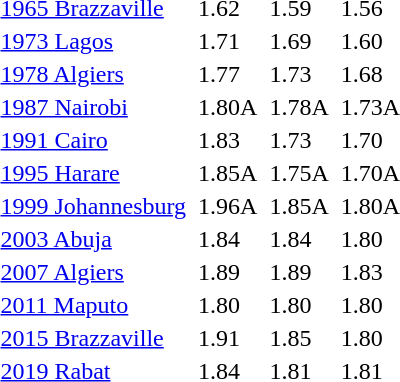<table>
<tr valign="top">
<td><a href='#'>1965 Brazzaville</a><br></td>
<td></td>
<td>1.62</td>
<td></td>
<td>1.59</td>
<td></td>
<td>1.56</td>
</tr>
<tr valign="top">
<td><a href='#'>1973 Lagos</a><br></td>
<td></td>
<td>1.71</td>
<td></td>
<td>1.69</td>
<td></td>
<td>1.60</td>
</tr>
<tr valign="top">
<td><a href='#'>1978 Algiers</a><br></td>
<td></td>
<td>1.77</td>
<td></td>
<td>1.73</td>
<td></td>
<td>1.68</td>
</tr>
<tr valign="top">
<td><a href='#'>1987 Nairobi</a><br></td>
<td></td>
<td>1.80A</td>
<td></td>
<td>1.78A</td>
<td></td>
<td>1.73A</td>
</tr>
<tr valign="top">
<td><a href='#'>1991 Cairo</a><br></td>
<td></td>
<td>1.83</td>
<td></td>
<td>1.73</td>
<td></td>
<td>1.70</td>
</tr>
<tr valign="top">
<td><a href='#'>1995 Harare</a><br></td>
<td></td>
<td>1.85A</td>
<td></td>
<td>1.75A</td>
<td></td>
<td>1.70A</td>
</tr>
<tr valign="top">
<td><a href='#'>1999 Johannesburg</a><br></td>
<td></td>
<td>1.96A</td>
<td></td>
<td>1.85A</td>
<td></td>
<td>1.80A</td>
</tr>
<tr valign="top">
<td><a href='#'>2003 Abuja</a><br></td>
<td></td>
<td>1.84</td>
<td></td>
<td>1.84</td>
<td></td>
<td>1.80</td>
</tr>
<tr valign="top">
<td><a href='#'>2007 Algiers</a><br></td>
<td></td>
<td>1.89</td>
<td></td>
<td>1.89</td>
<td></td>
<td>1.83</td>
</tr>
<tr valign="top">
<td><a href='#'>2011 Maputo</a><br></td>
<td></td>
<td>1.80</td>
<td></td>
<td>1.80</td>
<td></td>
<td>1.80</td>
</tr>
<tr valign="top">
<td><a href='#'>2015 Brazzaville</a><br></td>
<td></td>
<td>1.91</td>
<td></td>
<td>1.85</td>
<td></td>
<td>1.80</td>
</tr>
<tr valign="top">
<td><a href='#'>2019 Rabat</a><br></td>
<td></td>
<td>1.84</td>
<td></td>
<td>1.81</td>
<td></td>
<td>1.81</td>
</tr>
</table>
